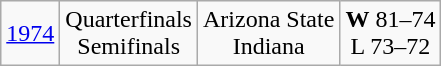<table class="wikitable">
<tr align="center">
<td><a href='#'>1974</a></td>
<td>Quarterfinals<br>Semifinals</td>
<td>Arizona State<br>Indiana</td>
<td><strong>W</strong> 81–74<br>L 73–72</td>
</tr>
</table>
